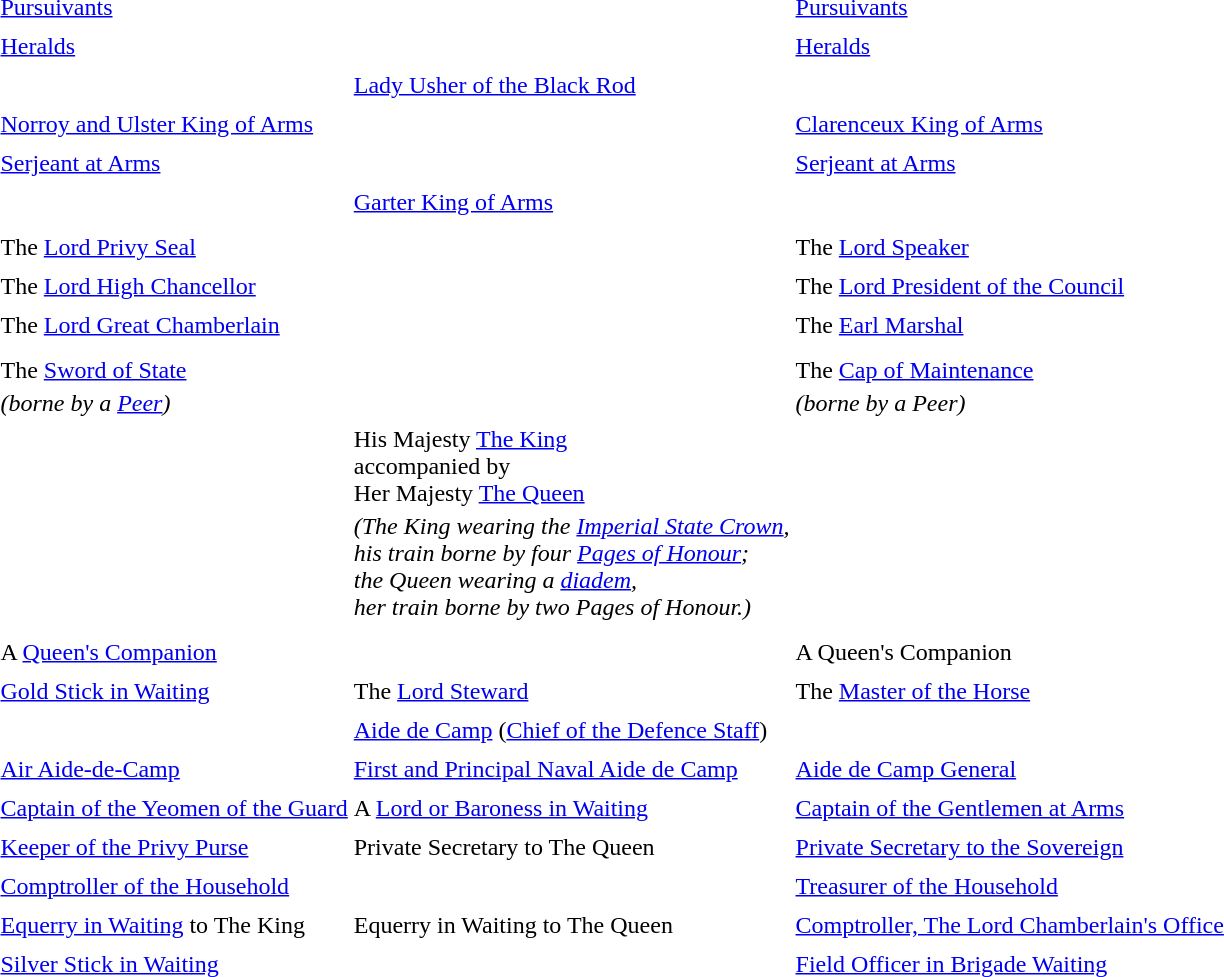<table class="sortable">
<tr>
<td><a href='#'>Pursuivants</a></td>
<td></td>
<td><a href='#'>Pursuivants</a></td>
</tr>
<tr>
<td></td>
<td></td>
<td></td>
</tr>
<tr>
<td><a href='#'>Heralds</a></td>
<td></td>
<td><a href='#'>Heralds</a></td>
</tr>
<tr>
<td></td>
<td></td>
<td></td>
</tr>
<tr>
<td></td>
<td><a href='#'>Lady Usher of the Black Rod</a></td>
<td></td>
</tr>
<tr>
<td></td>
<td></td>
<td></td>
</tr>
<tr>
<td><a href='#'>Norroy and Ulster King of Arms</a></td>
<td></td>
<td><a href='#'>Clarenceux King of Arms</a></td>
</tr>
<tr>
<td></td>
<td></td>
<td></td>
</tr>
<tr>
<td><a href='#'>Serjeant at Arms</a></td>
<td></td>
<td><a href='#'>Serjeant at Arms</a></td>
</tr>
<tr>
<td></td>
<td></td>
<td></td>
</tr>
<tr>
<td></td>
<td><a href='#'>Garter King of Arms</a></td>
<td></td>
</tr>
<tr>
<td></td>
<td></td>
<td></td>
</tr>
<tr>
<td></td>
<td></td>
<td></td>
</tr>
<tr>
<td>The <a href='#'>Lord Privy Seal</a></td>
<td></td>
<td>The <a href='#'>Lord Speaker</a></td>
</tr>
<tr>
<td></td>
<td></td>
<td></td>
</tr>
<tr>
<td>The <a href='#'>Lord High Chancellor</a></td>
<td></td>
<td>The <a href='#'>Lord President of the Council</a></td>
</tr>
<tr>
<td></td>
<td></td>
<td></td>
</tr>
<tr>
<td>The <a href='#'>Lord Great Chamberlain</a></td>
<td></td>
<td>The <a href='#'>Earl Marshal</a></td>
</tr>
<tr>
<td></td>
<td></td>
<td></td>
</tr>
<tr>
<td></td>
<td></td>
<td></td>
</tr>
<tr>
<td>The <a href='#'>Sword of State</a></td>
<td></td>
<td>The <a href='#'>Cap of Maintenance</a></td>
</tr>
<tr>
<td><em>(borne by a <a href='#'>Peer</a>)</em></td>
<td></td>
<td><em>(borne by a Peer)</em></td>
</tr>
<tr>
</tr>
<tr>
<td></td>
<td>His Majesty <a href='#'>The King</a> <br>accompanied by <br>Her Majesty <a href='#'>The Queen</a></td>
<td></td>
</tr>
<tr>
<td></td>
<td><em>(The King wearing the <a href='#'>Imperial State Crown</a>, <br>his train borne by four <a href='#'>Pages of Honour</a>; <br>the Queen wearing a <a href='#'>diadem</a>, <br>her train borne by two Pages of Honour.)</em></td>
<td></td>
</tr>
<tr>
<td></td>
<td></td>
<td></td>
</tr>
<tr>
<td></td>
<td></td>
<td></td>
</tr>
<tr>
<td>A <a href='#'>Queen's Companion</a></td>
<td></td>
<td>A Queen's Companion</td>
</tr>
<tr>
<td></td>
<td></td>
<td></td>
</tr>
<tr>
<td><a href='#'>Gold Stick in Waiting</a></td>
<td>The <a href='#'>Lord Steward</a></td>
<td>The <a href='#'>Master of the Horse</a></td>
</tr>
<tr>
<td></td>
<td></td>
<td></td>
</tr>
<tr>
<td></td>
<td><a href='#'>Aide de Camp</a> (<a href='#'>Chief of the Defence Staff</a>)</td>
<td></td>
</tr>
<tr>
<td></td>
<td></td>
<td></td>
</tr>
<tr>
<td><a href='#'>Air Aide-de-Camp</a></td>
<td><a href='#'>First and Principal Naval Aide de Camp</a></td>
<td><a href='#'>Aide de Camp General</a></td>
</tr>
<tr>
<td></td>
<td></td>
<td></td>
</tr>
<tr>
<td><a href='#'>Captain of the Yeomen of the Guard</a></td>
<td>A <a href='#'>Lord or Baroness in Waiting</a></td>
<td><a href='#'>Captain of the Gentlemen at Arms</a></td>
</tr>
<tr>
<td></td>
<td></td>
<td></td>
</tr>
<tr>
<td><a href='#'>Keeper of the Privy Purse</a></td>
<td>Private Secretary to The Queen</td>
<td><a href='#'>Private Secretary to the Sovereign</a></td>
</tr>
<tr>
<td></td>
<td></td>
<td></td>
</tr>
<tr>
<td><a href='#'>Comptroller of the Household</a></td>
<td></td>
<td><a href='#'>Treasurer of the Household</a></td>
</tr>
<tr>
<td></td>
<td></td>
<td></td>
</tr>
<tr>
<td><a href='#'>Equerry in Waiting</a> to The King</td>
<td>Equerry in Waiting to The Queen</td>
<td><a href='#'>Comptroller, The Lord Chamberlain's Office</a></td>
</tr>
<tr>
<td></td>
<td></td>
<td></td>
</tr>
<tr>
<td><a href='#'>Silver Stick in Waiting</a></td>
<td></td>
<td><a href='#'>Field Officer in Brigade Waiting</a></td>
<td></td>
</tr>
<tr>
</tr>
</table>
